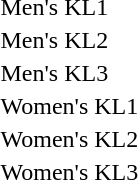<table>
<tr>
<td>Men's KL1<br></td>
<td></td>
<td></td>
<td></td>
</tr>
<tr>
<td>Men's KL2<br></td>
<td></td>
<td></td>
<td></td>
</tr>
<tr>
<td>Men's KL3<br></td>
<td></td>
<td></td>
<td></td>
</tr>
<tr>
<td>Women's KL1<br></td>
<td></td>
<td></td>
<td></td>
</tr>
<tr>
<td>Women's KL2<br></td>
<td></td>
<td></td>
<td></td>
</tr>
<tr>
<td>Women's KL3<br></td>
<td></td>
<td></td>
<td></td>
</tr>
</table>
